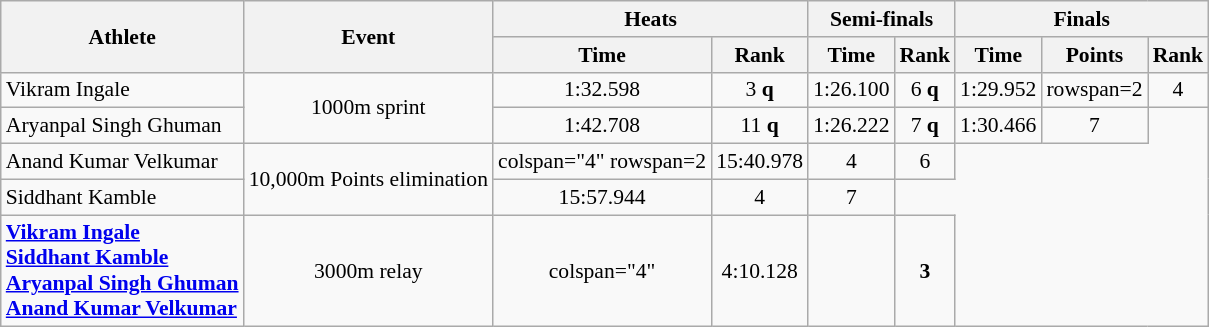<table class=wikitable style=font-size:90%;text-align:center>
<tr>
<th rowspan="2">Athlete</th>
<th rowspan="2">Event</th>
<th colspan="2">Heats</th>
<th colspan="2">Semi-finals</th>
<th colspan="3">Finals</th>
</tr>
<tr>
<th>Time</th>
<th>Rank</th>
<th>Time</th>
<th>Rank</th>
<th>Time</th>
<th>Points</th>
<th>Rank</th>
</tr>
<tr>
<td align="left">Vikram Ingale</td>
<td rowspan="2">1000m sprint</td>
<td>1:32.598</td>
<td>3 <strong>q</strong></td>
<td>1:26.100</td>
<td>6 <strong>q</strong></td>
<td>1:29.952</td>
<td>rowspan=2 </td>
<td>4</td>
</tr>
<tr>
<td align="left">Aryanpal Singh Ghuman</td>
<td>1:42.708</td>
<td>11 <strong>q</strong></td>
<td>1:26.222</td>
<td>7 <strong>q</strong></td>
<td>1:30.466</td>
<td>7</td>
</tr>
<tr>
<td align="left">Anand Kumar Velkumar</td>
<td rowspan="2">10,000m Points elimination</td>
<td>colspan="4" rowspan=2 </td>
<td>15:40.978</td>
<td>4</td>
<td>6</td>
</tr>
<tr>
<td align="left">Siddhant Kamble</td>
<td>15:57.944</td>
<td>4</td>
<td>7</td>
</tr>
<tr>
<td align="left"><strong><a href='#'>Vikram Ingale</a><br><a href='#'>Siddhant Kamble</a><br><a href='#'>Aryanpal Singh Ghuman</a><br><a href='#'>Anand Kumar Velkumar</a></strong></td>
<td>3000m relay</td>
<td>colspan="4" </td>
<td>4:10.128</td>
<td></td>
<td><strong>3</strong></td>
</tr>
</table>
